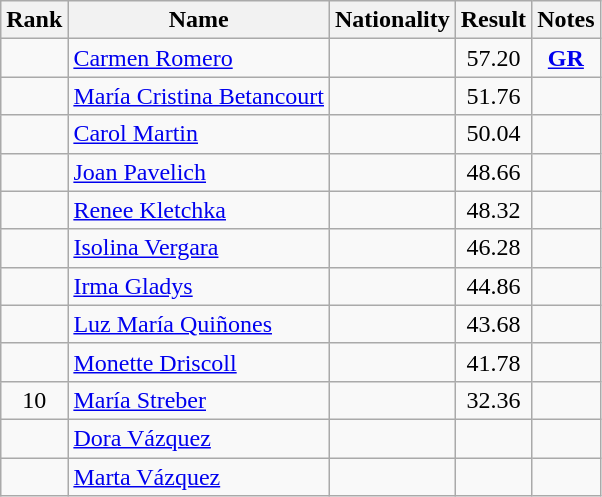<table class="wikitable sortable" style="text-align:center">
<tr>
<th>Rank</th>
<th>Name</th>
<th>Nationality</th>
<th>Result</th>
<th>Notes</th>
</tr>
<tr>
<td></td>
<td align=left><a href='#'>Carmen Romero</a></td>
<td align=left></td>
<td>57.20</td>
<td><strong><a href='#'>GR</a></strong></td>
</tr>
<tr>
<td></td>
<td align=left><a href='#'>María Cristina Betancourt</a></td>
<td align=left></td>
<td>51.76</td>
<td></td>
</tr>
<tr>
<td></td>
<td align=left><a href='#'>Carol Martin</a></td>
<td align=left></td>
<td>50.04</td>
<td></td>
</tr>
<tr>
<td></td>
<td align=left><a href='#'>Joan Pavelich</a></td>
<td align=left></td>
<td>48.66</td>
<td></td>
</tr>
<tr>
<td></td>
<td align=left><a href='#'>Renee Kletchka</a></td>
<td align=left></td>
<td>48.32</td>
<td></td>
</tr>
<tr>
<td></td>
<td align=left><a href='#'>Isolina Vergara</a></td>
<td align=left></td>
<td>46.28</td>
<td></td>
</tr>
<tr>
<td></td>
<td align=left><a href='#'>Irma Gladys</a></td>
<td align=left></td>
<td>44.86</td>
<td></td>
</tr>
<tr>
<td></td>
<td align=left><a href='#'>Luz María Quiñones</a></td>
<td align=left></td>
<td>43.68</td>
<td></td>
</tr>
<tr>
<td></td>
<td align=left><a href='#'>Monette Driscoll</a></td>
<td align=left></td>
<td>41.78</td>
<td></td>
</tr>
<tr>
<td>10</td>
<td align=left><a href='#'>María Streber</a></td>
<td align=left></td>
<td>32.36</td>
<td></td>
</tr>
<tr>
<td></td>
<td align=left><a href='#'>Dora Vázquez</a></td>
<td align=left></td>
<td></td>
<td></td>
</tr>
<tr>
<td></td>
<td align=left><a href='#'>Marta Vázquez</a></td>
<td align=left></td>
<td></td>
<td></td>
</tr>
</table>
